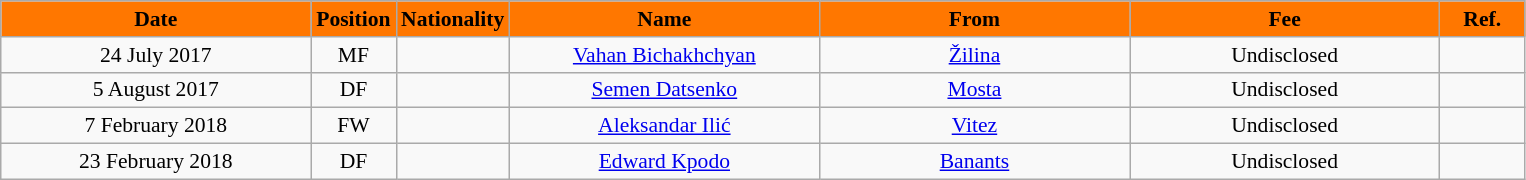<table class="wikitable"  style="text-align:center; font-size:90%; ">
<tr>
<th style="background:#FF7700; color:#000000; width:200px;">Date</th>
<th style="background:#FF7700; color:#000000; width:50px;">Position</th>
<th style="background:#FF7700; color:#000000; width:50px;">Nationality</th>
<th style="background:#FF7700; color:#000000; width:200px;">Name</th>
<th style="background:#FF7700; color:#000000; width:200px;">From</th>
<th style="background:#FF7700; color:#000000; width:200px;">Fee</th>
<th style="background:#FF7700; color:#000000; width:50px;">Ref.</th>
</tr>
<tr>
<td>24 July 2017</td>
<td>MF</td>
<td></td>
<td><a href='#'>Vahan Bichakhchyan</a></td>
<td><a href='#'>Žilina</a></td>
<td>Undisclosed</td>
<td></td>
</tr>
<tr>
<td>5 August 2017</td>
<td>DF</td>
<td></td>
<td><a href='#'>Semen Datsenko</a></td>
<td><a href='#'>Mosta</a></td>
<td>Undisclosed</td>
<td></td>
</tr>
<tr>
<td>7 February 2018</td>
<td>FW</td>
<td></td>
<td><a href='#'>Aleksandar Ilić</a></td>
<td><a href='#'>Vitez</a></td>
<td>Undisclosed</td>
<td></td>
</tr>
<tr>
<td>23 February 2018</td>
<td>DF</td>
<td></td>
<td><a href='#'>Edward Kpodo</a></td>
<td><a href='#'>Banants</a></td>
<td>Undisclosed</td>
<td></td>
</tr>
</table>
